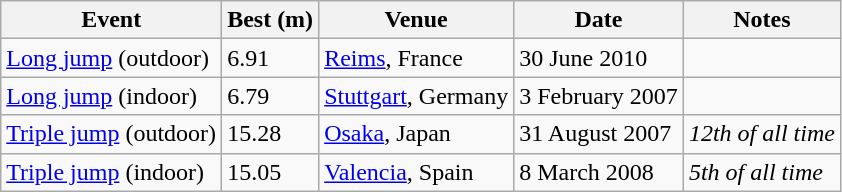<table class="wikitable">
<tr>
<th>Event</th>
<th>Best (m)</th>
<th>Venue</th>
<th>Date</th>
<th>Notes</th>
</tr>
<tr>
<td><a href='#'>Long jump</a> (outdoor)</td>
<td>6.91</td>
<td><a href='#'>Reims</a>, France</td>
<td>30 June 2010</td>
<td></td>
</tr>
<tr>
<td><a href='#'>Long jump</a> (indoor)</td>
<td>6.79</td>
<td><a href='#'>Stuttgart</a>, Germany</td>
<td>3 February 2007</td>
<td></td>
</tr>
<tr>
<td><a href='#'>Triple jump</a> (outdoor)</td>
<td>15.28</td>
<td><a href='#'>Osaka</a>, Japan</td>
<td>31 August 2007</td>
<td><em>12th of all time</em></td>
</tr>
<tr>
<td><a href='#'>Triple jump</a> (indoor)</td>
<td>15.05</td>
<td><a href='#'>Valencia</a>, Spain</td>
<td>8 March 2008</td>
<td><em>5th of all time</em></td>
</tr>
</table>
